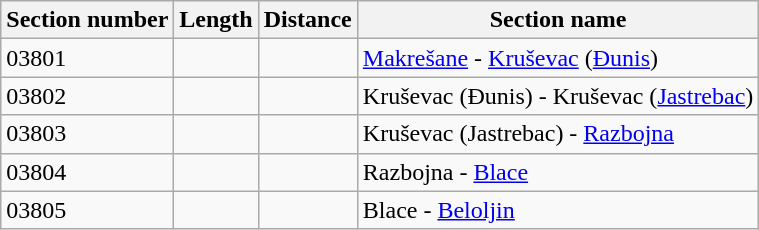<table class="wikitable">
<tr>
<th>Section number</th>
<th>Length</th>
<th>Distance</th>
<th>Section name</th>
</tr>
<tr>
<td>03801</td>
<td></td>
<td></td>
<td><a href='#'>Makrešane</a> - <a href='#'>Kruševac</a> (<a href='#'>Đunis</a>)</td>
</tr>
<tr>
<td>03802</td>
<td></td>
<td></td>
<td>Kruševac (Đunis) - Kruševac (<a href='#'>Jastrebac</a>)</td>
</tr>
<tr>
<td>03803</td>
<td></td>
<td></td>
<td>Kruševac (Jastrebac) - <a href='#'>Razbojna</a></td>
</tr>
<tr>
<td>03804</td>
<td></td>
<td></td>
<td>Razbojna - <a href='#'>Blace</a></td>
</tr>
<tr>
<td>03805</td>
<td></td>
<td></td>
<td>Blace - <a href='#'>Beloljin</a></td>
</tr>
</table>
